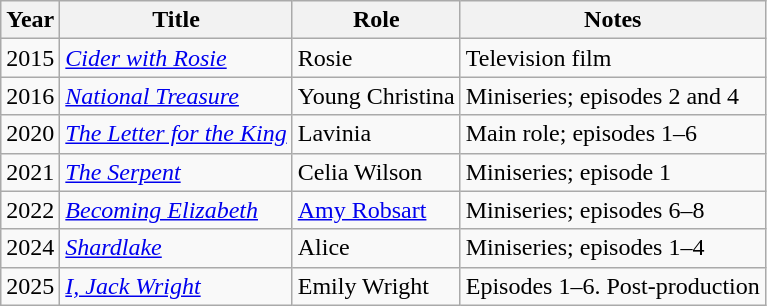<table class="wikitable sortable">
<tr>
<th>Year</th>
<th>Title</th>
<th>Role</th>
<th class="unsortable">Notes</th>
</tr>
<tr>
<td>2015</td>
<td><em><a href='#'>Cider with Rosie</a></em></td>
<td>Rosie</td>
<td>Television film</td>
</tr>
<tr>
<td>2016</td>
<td><em><a href='#'>National Treasure</a></em></td>
<td>Young Christina</td>
<td>Miniseries; episodes 2 and 4</td>
</tr>
<tr>
<td>2020</td>
<td><em><a href='#'>The Letter for the King</a></em></td>
<td>Lavinia</td>
<td>Main role; episodes 1–6</td>
</tr>
<tr>
<td>2021</td>
<td><em><a href='#'>The Serpent</a></em></td>
<td>Celia Wilson</td>
<td>Miniseries; episode 1</td>
</tr>
<tr>
<td>2022</td>
<td><em><a href='#'>Becoming Elizabeth</a></em></td>
<td><a href='#'>Amy Robsart</a></td>
<td>Miniseries; episodes 6–8</td>
</tr>
<tr>
<td>2024</td>
<td><em><a href='#'>Shardlake</a></em></td>
<td>Alice</td>
<td>Miniseries; episodes 1–4</td>
</tr>
<tr>
<td>2025</td>
<td><em><a href='#'>I, Jack Wright</a></em></td>
<td>Emily Wright</td>
<td>Episodes 1–6. Post-production</td>
</tr>
</table>
